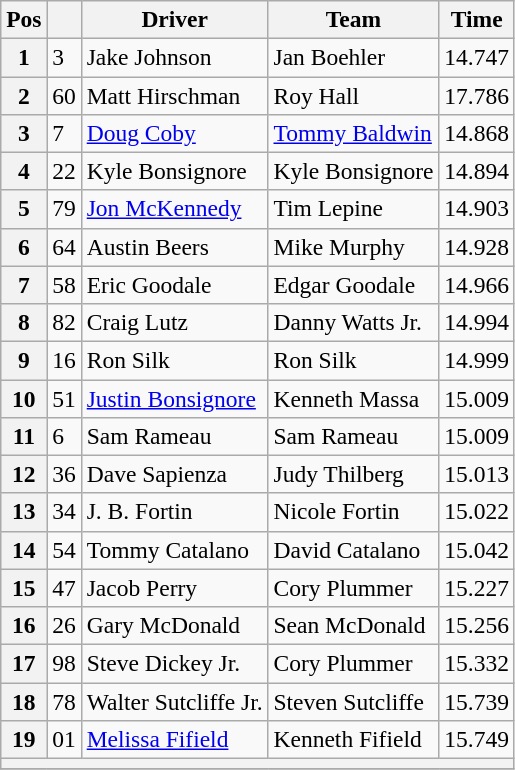<table class="wikitable" style="font-size:98%">
<tr>
<th>Pos</th>
<th></th>
<th>Driver</th>
<th>Team</th>
<th>Time</th>
</tr>
<tr>
<th>1</th>
<td>3</td>
<td>Jake Johnson</td>
<td>Jan Boehler</td>
<td>14.747</td>
</tr>
<tr>
<th>2</th>
<td>60</td>
<td>Matt Hirschman</td>
<td>Roy Hall</td>
<td>17.786</td>
</tr>
<tr>
<th>3</th>
<td>7</td>
<td><a href='#'>Doug Coby</a></td>
<td><a href='#'>Tommy Baldwin</a></td>
<td>14.868</td>
</tr>
<tr>
<th>4</th>
<td>22</td>
<td>Kyle Bonsignore</td>
<td>Kyle Bonsignore</td>
<td>14.894</td>
</tr>
<tr>
<th>5</th>
<td>79</td>
<td><a href='#'>Jon McKennedy</a></td>
<td>Tim Lepine</td>
<td>14.903</td>
</tr>
<tr>
<th>6</th>
<td>64</td>
<td>Austin Beers</td>
<td>Mike Murphy</td>
<td>14.928</td>
</tr>
<tr>
<th>7</th>
<td>58</td>
<td>Eric Goodale</td>
<td>Edgar Goodale</td>
<td>14.966</td>
</tr>
<tr>
<th>8</th>
<td>82</td>
<td>Craig Lutz</td>
<td>Danny Watts Jr.</td>
<td>14.994</td>
</tr>
<tr>
<th>9</th>
<td>16</td>
<td>Ron Silk</td>
<td>Ron Silk</td>
<td>14.999</td>
</tr>
<tr>
<th>10</th>
<td>51</td>
<td><a href='#'>Justin Bonsignore</a></td>
<td>Kenneth Massa</td>
<td>15.009</td>
</tr>
<tr>
<th>11</th>
<td>6</td>
<td>Sam Rameau</td>
<td>Sam Rameau</td>
<td>15.009</td>
</tr>
<tr>
<th>12</th>
<td>36</td>
<td>Dave Sapienza</td>
<td>Judy Thilberg</td>
<td>15.013</td>
</tr>
<tr>
<th>13</th>
<td>34</td>
<td>J. B. Fortin</td>
<td>Nicole Fortin</td>
<td>15.022</td>
</tr>
<tr>
<th>14</th>
<td>54</td>
<td>Tommy Catalano</td>
<td>David Catalano</td>
<td>15.042</td>
</tr>
<tr>
<th>15</th>
<td>47</td>
<td>Jacob Perry</td>
<td>Cory Plummer</td>
<td>15.227</td>
</tr>
<tr>
<th>16</th>
<td>26</td>
<td>Gary McDonald</td>
<td>Sean McDonald</td>
<td>15.256</td>
</tr>
<tr>
<th>17</th>
<td>98</td>
<td>Steve Dickey Jr.</td>
<td>Cory Plummer</td>
<td>15.332</td>
</tr>
<tr>
<th>18</th>
<td>78</td>
<td>Walter Sutcliffe Jr.</td>
<td>Steven Sutcliffe</td>
<td>15.739</td>
</tr>
<tr>
<th>19</th>
<td>01</td>
<td><a href='#'>Melissa Fifield</a></td>
<td>Kenneth Fifield</td>
<td>15.749</td>
</tr>
<tr>
<th colspan="6"></th>
</tr>
<tr>
</tr>
</table>
